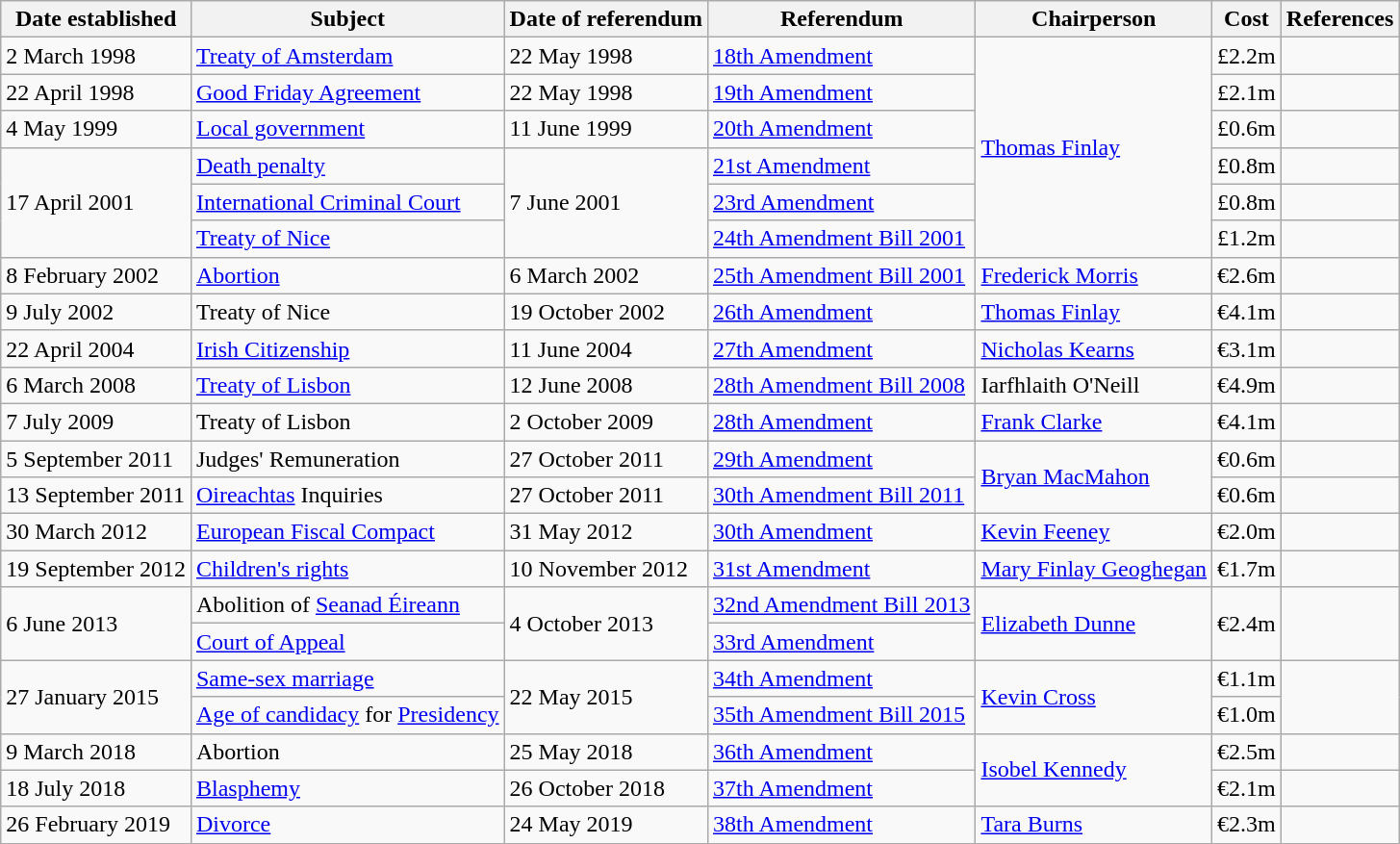<table class="wikitable">
<tr>
<th>Date established</th>
<th>Subject</th>
<th>Date of referendum</th>
<th>Referendum</th>
<th>Chairperson</th>
<th>Cost</th>
<th>References</th>
</tr>
<tr>
<td>2 March 1998</td>
<td><a href='#'>Treaty of Amsterdam</a></td>
<td>22 May 1998</td>
<td><a href='#'>18th Amendment</a></td>
<td rowspan=6><a href='#'>Thomas Finlay</a></td>
<td>£2.2m</td>
<td align=center></td>
</tr>
<tr>
<td>22 April 1998</td>
<td><a href='#'>Good Friday Agreement</a></td>
<td>22 May 1998</td>
<td><a href='#'>19th Amendment</a></td>
<td>£2.1m</td>
<td align=center></td>
</tr>
<tr>
<td>4 May 1999</td>
<td><a href='#'>Local government</a></td>
<td>11 June 1999</td>
<td><a href='#'>20th Amendment</a></td>
<td>£0.6m</td>
<td align=center></td>
</tr>
<tr>
<td rowspan=3>17 April 2001</td>
<td><a href='#'>Death penalty</a></td>
<td rowspan=3>7 June 2001</td>
<td><a href='#'>21st Amendment</a></td>
<td>£0.8m</td>
<td align=center></td>
</tr>
<tr>
<td><a href='#'>International Criminal Court</a></td>
<td><a href='#'>23rd Amendment</a></td>
<td>£0.8m</td>
<td align=center></td>
</tr>
<tr>
<td><a href='#'>Treaty of Nice</a></td>
<td><a href='#'>24th Amendment Bill 2001</a></td>
<td>£1.2m</td>
<td align=center></td>
</tr>
<tr>
<td>8 February 2002</td>
<td><a href='#'>Abortion</a></td>
<td>6 March 2002</td>
<td><a href='#'>25th Amendment Bill 2001</a></td>
<td><a href='#'>Frederick Morris</a></td>
<td>€2.6m</td>
<td align=center></td>
</tr>
<tr>
<td>9 July 2002</td>
<td>Treaty of Nice</td>
<td>19 October 2002</td>
<td><a href='#'>26th Amendment</a></td>
<td><a href='#'>Thomas Finlay</a></td>
<td>€4.1m</td>
<td align=center></td>
</tr>
<tr>
<td>22 April 2004</td>
<td><a href='#'>Irish Citizenship</a></td>
<td>11 June 2004</td>
<td><a href='#'>27th Amendment</a></td>
<td><a href='#'>Nicholas Kearns</a></td>
<td>€3.1m</td>
<td align=center></td>
</tr>
<tr>
<td>6 March 2008</td>
<td><a href='#'>Treaty of Lisbon</a></td>
<td>12 June 2008</td>
<td><a href='#'>28th Amendment Bill 2008</a></td>
<td>Iarfhlaith O'Neill</td>
<td>€4.9m</td>
<td align=center></td>
</tr>
<tr>
<td>7 July 2009</td>
<td>Treaty of Lisbon</td>
<td>2 October 2009</td>
<td><a href='#'>28th Amendment</a></td>
<td><a href='#'>Frank Clarke</a></td>
<td>€4.1m</td>
<td align=center></td>
</tr>
<tr>
<td>5 September 2011</td>
<td>Judges' Remuneration</td>
<td>27 October 2011</td>
<td><a href='#'>29th Amendment</a></td>
<td rowspan=2><a href='#'>Bryan MacMahon</a></td>
<td>€0.6m</td>
<td align=center></td>
</tr>
<tr>
<td>13 September 2011</td>
<td><a href='#'>Oireachtas</a> Inquiries</td>
<td>27 October 2011</td>
<td><a href='#'>30th Amendment Bill 2011</a></td>
<td>€0.6m</td>
<td align=center></td>
</tr>
<tr>
<td>30 March 2012</td>
<td><a href='#'>European Fiscal Compact</a></td>
<td>31 May 2012</td>
<td><a href='#'>30th Amendment</a></td>
<td><a href='#'>Kevin Feeney</a></td>
<td>€2.0m</td>
<td align=center></td>
</tr>
<tr>
<td>19 September 2012</td>
<td><a href='#'>Children's rights</a></td>
<td>10 November 2012</td>
<td><a href='#'>31st Amendment</a></td>
<td><a href='#'>Mary Finlay Geoghegan</a></td>
<td>€1.7m</td>
<td align=center></td>
</tr>
<tr>
<td rowspan=2>6 June 2013</td>
<td>Abolition of <a href='#'>Seanad Éireann</a></td>
<td rowspan=2>4 October 2013</td>
<td><a href='#'>32nd Amendment Bill 2013</a></td>
<td rowspan=2><a href='#'>Elizabeth Dunne</a></td>
<td rowspan=2>€2.4m</td>
<td rowspan=2 align=center></td>
</tr>
<tr>
<td><a href='#'>Court of Appeal</a></td>
<td><a href='#'>33rd Amendment</a></td>
</tr>
<tr>
<td rowspan=2>27 January 2015</td>
<td><a href='#'>Same-sex marriage</a></td>
<td rowspan=2>22 May 2015</td>
<td><a href='#'>34th Amendment</a></td>
<td rowspan=2><a href='#'>Kevin Cross</a></td>
<td>€1.1m</td>
<td align=center rowspan=2></td>
</tr>
<tr>
<td><a href='#'>Age of candidacy</a> for <a href='#'>Presidency</a></td>
<td><a href='#'>35th Amendment Bill 2015</a></td>
<td>€1.0m</td>
</tr>
<tr>
<td>9 March 2018</td>
<td>Abortion</td>
<td>25 May 2018</td>
<td><a href='#'>36th Amendment</a></td>
<td rowspan=2><a href='#'>Isobel Kennedy</a></td>
<td>€2.5m</td>
<td align=center></td>
</tr>
<tr>
<td>18 July 2018</td>
<td><a href='#'>Blasphemy</a></td>
<td>26 October 2018</td>
<td><a href='#'>37th Amendment</a></td>
<td>€2.1m</td>
<td align=center></td>
</tr>
<tr>
<td>26 February 2019</td>
<td><a href='#'>Divorce</a></td>
<td>24 May 2019</td>
<td><a href='#'>38th Amendment</a></td>
<td><a href='#'>Tara Burns</a></td>
<td>€2.3m</td>
<td align=center></td>
</tr>
</table>
